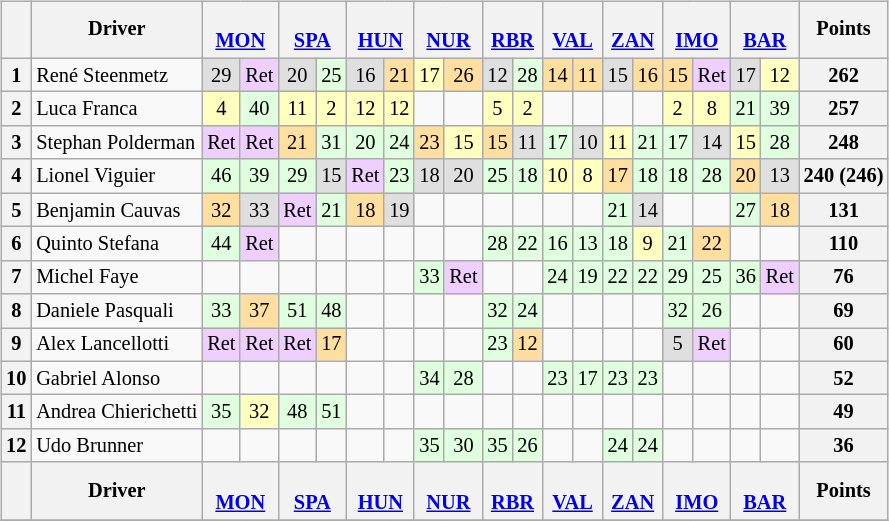<table>
<tr>
<td valign="top"><br><table class="wikitable" style="font-size:85%; text-align:center;">
<tr>
<th></th>
<th>Driver</th>
<th colspan="2"><br><a href='#'>MON</a></th>
<th colspan="2"><br><a href='#'>SPA</a></th>
<th colspan="2"><br><a href='#'>HUN</a></th>
<th colspan="2"><br><a href='#'>NUR</a></th>
<th colspan="2"><br><a href='#'>RBR</a></th>
<th colspan="2"><br><a href='#'>VAL</a></th>
<th colspan="2"><br><a href='#'>ZAN</a></th>
<th colspan="2"><br><a href='#'>IMO</a></th>
<th colspan="2"><br><a href='#'>BAR</a></th>
<th>Points</th>
</tr>
<tr>
<th>1</th>
<td align="left"> René Steenmetz</td>
<td style="background:#dfdfdf;">29</td>
<td style="background:#efcfff;">Ret</td>
<td style="background:#dfdfdf;">20</td>
<td style="background:#dfffdf;">25</td>
<td style="background:#dfdfdf;">16</td>
<td style="background:#ffdf9f;">21</td>
<td style="background:#ffffbf;">17</td>
<td style="background:#ffdf9f;">26</td>
<td style="background:#dfdfdf;">12</td>
<td style="background:#dfffdf;">28</td>
<td style="background:#ffdf9f;">14</td>
<td style="background:#ffdf9f;">11</td>
<td style="background:#dfdfdf;">15</td>
<td style="background:#ffdf9f;">16</td>
<td style="background:#ffdf9f;">15</td>
<td style="background:#efcfff;">Ret</td>
<td style="background:#dfdfdf;">17</td>
<td style="background:#ffffbf;">12</td>
<th>262</th>
</tr>
<tr>
<th>2</th>
<td align="left"> Luca Franca</td>
<td style="background:#ffffbf;">4</td>
<td style="background:#dfffdf;">40</td>
<td style="background:#ffffbf;">11</td>
<td style="background:#ffffbf;">2</td>
<td style="background:#ffffbf;">12</td>
<td style="background:#ffffbf;">12</td>
<td></td>
<td></td>
<td style="background:#ffffbf;">5</td>
<td style="background:#ffffbf;">2</td>
<td></td>
<td></td>
<td></td>
<td></td>
<td style="background:#ffffbf;">2</td>
<td style="background:#ffffbf;">8</td>
<td style="background:#dfffdf;">21</td>
<td style="background:#dfffdf;">39</td>
<th>257</th>
</tr>
<tr>
<th>3</th>
<td align="left"> Stephan Polderman</td>
<td style="background:#efcfff;">Ret</td>
<td style="background:#efcfff;">Ret</td>
<td style="background:#ffdf9f;">21</td>
<td style="background:#dfffdf;">31</td>
<td style="background:#dfffdf;">20</td>
<td style="background:#dfffdf;">24</td>
<td style="background:#ffdf9f;">23</td>
<td style="background:#ffffbf;">15</td>
<td style="background:#ffdf9f;">15</td>
<td style="background:#dfdfdf;">11</td>
<td style="background:#dfffdf;">17</td>
<td style="background:#dfdfdf;">10</td>
<td style="background:#ffffbf;">11</td>
<td style="background:#dfffdf;">21</td>
<td style="background:#dfffdf;">17</td>
<td style="background:#dfdfdf;">14</td>
<td style="background:#ffffbf;">15</td>
<td style="background:#dfffdf;">28</td>
<th>248</th>
</tr>
<tr>
<th>4</th>
<td align="left"> Lionel Viguier</td>
<td style="background:#dfffdf;">46</td>
<td style="background:#dfffdf;">39</td>
<td style="background:#dfffdf;">29</td>
<td style="background:#dfdfdf;">15</td>
<td style="background:#efcfff;">Ret</td>
<td style="background:#dfffdf;">23</td>
<td style="background:#dfdfdf;">18</td>
<td style="background:#dfdfdf;">20</td>
<td style="background:#dfffdf;">25</td>
<td style="background:#dfffdf;">18</td>
<td style="background:#ffffbf;">10</td>
<td style="background:#ffffbf;">8</td>
<td style="background:#ffdf9f;">17</td>
<td style="background:#dfffdf;">18</td>
<td style="background:#dfffdf;">18</td>
<td style="background:#dfffdf;">28</td>
<td style="background:#ffdf9f;">20</td>
<td style="background:#dfdfdf;">13</td>
<th>240 (246)</th>
</tr>
<tr>
<th>5</th>
<td align="left"> Benjamin Cauvas</td>
<td style="background:#ffdf9f;">32</td>
<td style="background:#dfdfdf;">33</td>
<td style="background:#efcfff;">Ret</td>
<td style="background:#dfffdf;">21</td>
<td style="background:#ffdf9f;">18</td>
<td style="background:#dfdfdf;">19</td>
<td></td>
<td></td>
<td></td>
<td></td>
<td></td>
<td></td>
<td style="background:#dfffdf;">21</td>
<td style="background:#dfdfdf;">14</td>
<td></td>
<td></td>
<td style="background:#dfffdf;">27</td>
<td style="background:#ffdf9f;">18</td>
<th>131</th>
</tr>
<tr>
<th>6</th>
<td align="left"> Quinto Stefana</td>
<td style="background:#dfffdf;">44</td>
<td style="background:#efcfff;">Ret</td>
<td></td>
<td></td>
<td></td>
<td></td>
<td></td>
<td></td>
<td style="background:#dfffdf;">28</td>
<td style="background:#dfffdf;">22</td>
<td style="background:#dfffdf;">16</td>
<td style="background:#dfffdf;">13</td>
<td style="background:#dfffdf;">18</td>
<td style="background:#ffffbf;">9</td>
<td style="background:#dfffdf;">21</td>
<td style="background:#ffdf9f;">22</td>
<td></td>
<td></td>
<th>110</th>
</tr>
<tr>
<th>7</th>
<td align="left"> Michel Faye</td>
<td></td>
<td></td>
<td></td>
<td></td>
<td></td>
<td></td>
<td style="background:#dfffdf;">33</td>
<td style="background:#efcfff;">Ret</td>
<td></td>
<td></td>
<td style="background:#dfffdf;">24</td>
<td style="background:#dfffdf;">19</td>
<td style="background:#dfffdf;">22</td>
<td style="background:#dfffdf;">22</td>
<td style="background:#dfffdf;">29</td>
<td style="background:#dfffdf;">25</td>
<td style="background:#dfffdf;">36</td>
<td style="background:#efcfff;">Ret</td>
<th>76</th>
</tr>
<tr>
<th>8</th>
<td align="left"> Daniele Pasquali</td>
<td style="background:#dfffdf;">33</td>
<td style="background:#ffdf9f;">37</td>
<td style="background:#dfffdf;">51</td>
<td style="background:#dfffdf;">48</td>
<td></td>
<td></td>
<td></td>
<td></td>
<td style="background:#dfffdf;">32</td>
<td style="background:#dfffdf;">24</td>
<td></td>
<td></td>
<td></td>
<td></td>
<td style="background:#dfffdf;">32</td>
<td style="background:#dfffdf;">26</td>
<td></td>
<td></td>
<th>69</th>
</tr>
<tr>
<th>9</th>
<td align="left"> Alex Lancellotti</td>
<td style="background:#efcfff;">Ret</td>
<td style="background:#efcfff;">Ret</td>
<td style="background:#efcfff;">Ret</td>
<td style="background:#ffdf9f;">17</td>
<td></td>
<td></td>
<td></td>
<td></td>
<td style="background:#dfffdf;">23</td>
<td style="background:#ffdf9f;">12</td>
<td></td>
<td></td>
<td></td>
<td></td>
<td style="background:#dfdfdf;">5</td>
<td style="background:#efcfff;">Ret</td>
<td></td>
<td></td>
<th>60</th>
</tr>
<tr>
<th>10</th>
<td align="left"> Gabriel Alonso</td>
<td></td>
<td></td>
<td></td>
<td></td>
<td></td>
<td></td>
<td style="background:#dfffdf;">34</td>
<td style="background:#dfffdf;">28</td>
<td></td>
<td></td>
<td style="background:#dfffdf;">23</td>
<td style="background:#dfffdf;">17</td>
<td style="background:#dfffdf;">23</td>
<td style="background:#dfffdf;">23</td>
<td></td>
<td></td>
<td></td>
<td></td>
<th>52</th>
</tr>
<tr>
<th>11</th>
<td align="left"> Andrea Chierichetti</td>
<td style="background:#dfffdf;">35</td>
<td style="background:#ffffbf;">32</td>
<td style="background:#dfffdf;">48</td>
<td style="background:#dfffdf;">51</td>
<td></td>
<td></td>
<td></td>
<td></td>
<td></td>
<td></td>
<td></td>
<td></td>
<td></td>
<td></td>
<td></td>
<td></td>
<td></td>
<td></td>
<th>49</th>
</tr>
<tr>
<th>12</th>
<td align="left"> Udo Brunner</td>
<td></td>
<td></td>
<td></td>
<td></td>
<td></td>
<td></td>
<td style="background:#dfffdf;">35</td>
<td style="background:#dfffdf;">30</td>
<td style="background:#dfffdf;">35</td>
<td style="background:#dfffdf;">26</td>
<td></td>
<td></td>
<td style="background:#dfffdf;">24</td>
<td style="background:#dfffdf;">24</td>
<td></td>
<td></td>
<td></td>
<td></td>
<th>36</th>
</tr>
<tr>
<th></th>
<th>Driver</th>
<th colspan="2"><br><a href='#'>MON</a></th>
<th colspan="2"><br><a href='#'>SPA</a></th>
<th colspan="2"><br><a href='#'>HUN</a></th>
<th colspan="2"><br><a href='#'>NUR</a></th>
<th colspan="2"><br><a href='#'>RBR</a></th>
<th colspan="2"><br><a href='#'>VAL</a></th>
<th colspan="2"><br><a href='#'>ZAN</a></th>
<th colspan="2"><br><a href='#'>IMO</a></th>
<th colspan="2"><br><a href='#'>BAR</a></th>
<th>Points</th>
</tr>
<tr>
</tr>
</table>
</td>
<td valign="top"><br></td>
</tr>
</table>
